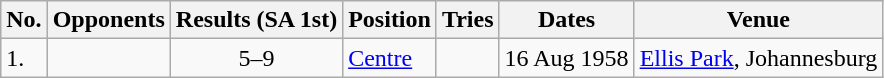<table class="wikitable unsortable">
<tr>
<th>No.</th>
<th>Opponents</th>
<th>Results (SA 1st)</th>
<th>Position</th>
<th>Tries</th>
<th>Dates</th>
<th>Venue</th>
</tr>
<tr>
<td>1.</td>
<td></td>
<td align="center">5–9</td>
<td><a href='#'>Centre</a></td>
<td></td>
<td>16 Aug 1958</td>
<td><a href='#'>Ellis Park</a>, Johannesburg</td>
</tr>
</table>
